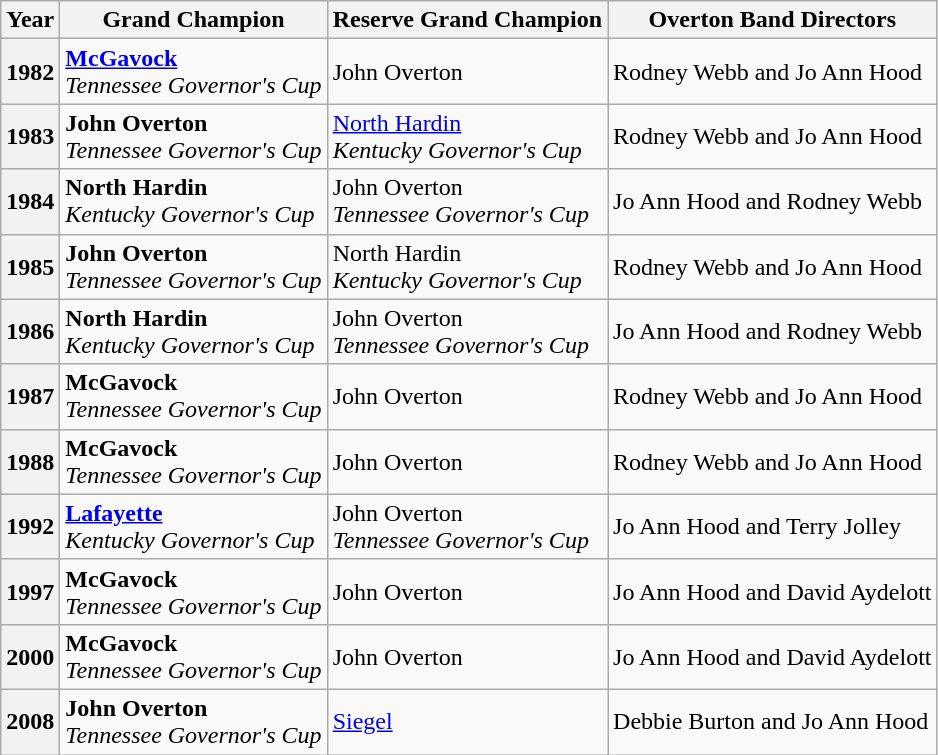<table class="wikitable">
<tr>
<th align=center bgcolor="#e5e5e5"><strong>Year</strong></th>
<th align=center bgcolor="#e5e5e5"><strong>Grand Champion</strong></th>
<th align=center bgcolor="#e5e5e5"><strong>Reserve Grand Champion</strong></th>
<th align=center bgcolor="#e5e5e5"><strong>Overton Band Directors</strong></th>
</tr>
<tr>
<th>1982</th>
<td><strong><a href='#'>McGavock</a></strong><br><em>Tennessee Governor's Cup</em></td>
<td>John Overton</td>
<td>Rodney Webb and Jo Ann Hood</td>
</tr>
<tr>
<th>1983</th>
<td><strong>John Overton</strong><br><em>Tennessee Governor's Cup</em></td>
<td><a href='#'>North Hardin</a><br><em>Kentucky Governor's Cup</em></td>
<td>Rodney Webb and Jo Ann Hood</td>
</tr>
<tr>
<th>1984</th>
<td><strong>North Hardin</strong><br><em>Kentucky Governor's Cup</em></td>
<td>John Overton<br><em>Tennessee Governor's Cup</em></td>
<td>Jo Ann Hood and Rodney Webb</td>
</tr>
<tr>
<th>1985</th>
<td><strong>John Overton</strong><br><em>Tennessee Governor's Cup</em></td>
<td>North Hardin<br><em>Kentucky Governor's Cup</em></td>
<td>Rodney Webb and Jo Ann Hood</td>
</tr>
<tr>
<th>1986</th>
<td><strong>North Hardin</strong><br><em>Kentucky Governor's Cup</em></td>
<td>John Overton<br><em>Tennessee Governor's Cup</em></td>
<td>Jo Ann Hood and Rodney Webb</td>
</tr>
<tr>
<th>1987</th>
<td><strong>McGavock</strong><br><em>Tennessee Governor's Cup</em></td>
<td>John Overton</td>
<td>Rodney Webb and Jo Ann Hood</td>
</tr>
<tr>
<th>1988</th>
<td><strong>McGavock</strong><br><em>Tennessee Governor's Cup</em></td>
<td>John Overton</td>
<td>Rodney Webb and Jo Ann Hood</td>
</tr>
<tr>
<th>1992</th>
<td><strong><a href='#'>Lafayette</a></strong><br><em>Kentucky Governor's Cup</em></td>
<td>John Overton<br><em>Tennessee Governor's Cup</em></td>
<td>Jo Ann Hood and Terry Jolley</td>
</tr>
<tr>
<th>1997</th>
<td><strong>McGavock</strong><br><em>Tennessee Governor's Cup</em></td>
<td>John Overton</td>
<td>Jo Ann Hood and David Aydelott</td>
</tr>
<tr>
<th>2000</th>
<td><strong>McGavock</strong><br><em>Tennessee Governor's Cup</em></td>
<td>John Overton</td>
<td>Jo Ann Hood and David Aydelott</td>
</tr>
<tr>
<th>2008</th>
<td><strong>John Overton</strong><br><em>Tennessee Governor's Cup</em></td>
<td><a href='#'>Siegel</a></td>
<td>Debbie Burton and Jo Ann Hood</td>
</tr>
</table>
